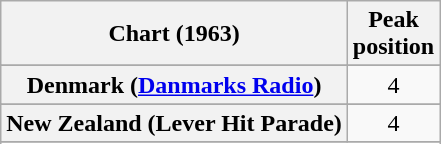<table class="wikitable sortable plainrowheaders" style="text-align:center">
<tr>
<th>Chart (1963)</th>
<th>Peak<br>position</th>
</tr>
<tr>
</tr>
<tr>
<th scope="row">Denmark (<a href='#'>Danmarks Radio</a>)</th>
<td>4</td>
</tr>
<tr>
</tr>
<tr>
<th scope="row">New Zealand (Lever Hit Parade)</th>
<td>4</td>
</tr>
<tr>
</tr>
<tr>
</tr>
</table>
